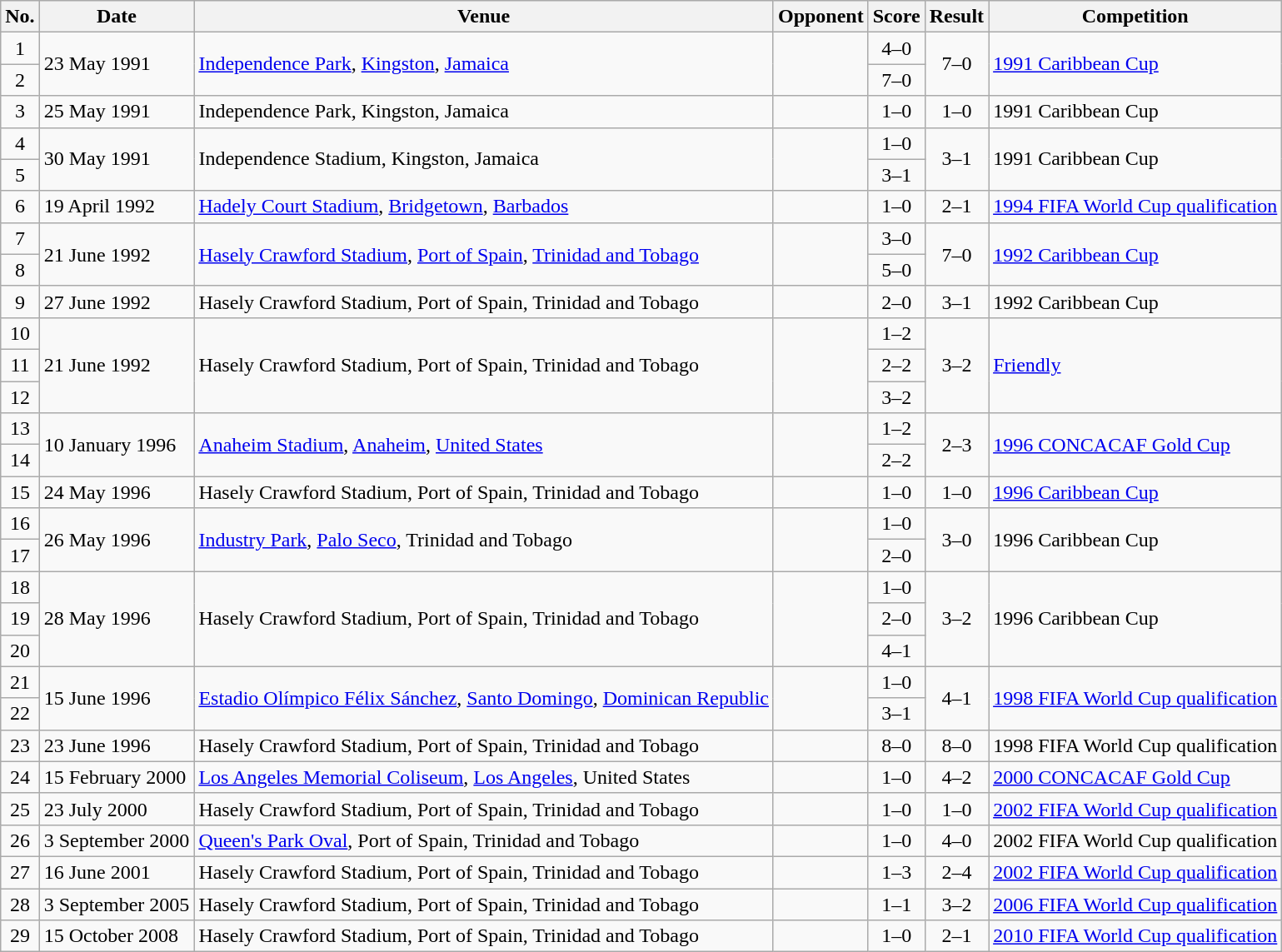<table class="wikitable sortable">
<tr>
<th scope="col">No.</th>
<th scope="col">Date</th>
<th scope="col">Venue</th>
<th scope="col">Opponent</th>
<th scope="col">Score</th>
<th scope="col">Result</th>
<th scope="col">Competition</th>
</tr>
<tr>
<td align="center">1</td>
<td rowspan="2">23 May 1991</td>
<td rowspan="2"><a href='#'>Independence Park</a>, <a href='#'>Kingston</a>, <a href='#'>Jamaica</a></td>
<td rowspan="2"></td>
<td align="center">4–0</td>
<td rowspan="2" style="text-align:center">7–0</td>
<td rowspan="2"><a href='#'>1991 Caribbean Cup</a></td>
</tr>
<tr>
<td align="center">2</td>
<td align="center">7–0</td>
</tr>
<tr>
<td align="center">3</td>
<td>25 May 1991</td>
<td>Independence Park, Kingston, Jamaica</td>
<td></td>
<td align="center">1–0</td>
<td align="center">1–0</td>
<td>1991 Caribbean Cup</td>
</tr>
<tr>
<td align="center">4</td>
<td rowspan="2">30 May 1991</td>
<td rowspan="2">Independence Stadium, Kingston, Jamaica</td>
<td rowspan="2"></td>
<td align=center>1–0</td>
<td rowspan="2" style="text-align:center">3–1</td>
<td rowspan="2">1991 Caribbean Cup</td>
</tr>
<tr>
<td align="center">5</td>
<td align="center">3–1</td>
</tr>
<tr>
<td align="center">6</td>
<td>19 April 1992</td>
<td><a href='#'>Hadely Court Stadium</a>, <a href='#'>Bridgetown</a>, <a href='#'>Barbados</a></td>
<td></td>
<td align="center">1–0</td>
<td align="center">2–1</td>
<td><a href='#'>1994 FIFA World Cup qualification</a></td>
</tr>
<tr>
<td align="center">7</td>
<td rowspan="2">21 June 1992</td>
<td rowspan="2"><a href='#'>Hasely Crawford Stadium</a>, <a href='#'>Port of Spain</a>, <a href='#'>Trinidad and Tobago</a></td>
<td rowspan="2"></td>
<td align="center">3–0</td>
<td rowspan="2" style="text-align:center">7–0</td>
<td rowspan="2"><a href='#'>1992 Caribbean Cup</a></td>
</tr>
<tr>
<td align="center">8</td>
<td align="center">5–0</td>
</tr>
<tr>
<td align="center">9</td>
<td>27 June 1992</td>
<td>Hasely Crawford Stadium, Port of Spain, Trinidad and Tobago</td>
<td></td>
<td align="center">2–0</td>
<td align="center">3–1</td>
<td>1992 Caribbean Cup</td>
</tr>
<tr>
<td align="center">10</td>
<td rowspan="3">21 June 1992</td>
<td rowspan="3">Hasely Crawford Stadium, Port of Spain, Trinidad and Tobago</td>
<td rowspan="3"></td>
<td align="center">1–2</td>
<td rowspan="3" style="text-align:center">3–2</td>
<td rowspan="3"><a href='#'>Friendly</a></td>
</tr>
<tr>
<td align="center">11</td>
<td align="center">2–2</td>
</tr>
<tr>
<td align="center">12</td>
<td align="center">3–2</td>
</tr>
<tr>
<td align="center">13</td>
<td rowspan="2">10 January 1996</td>
<td rowspan="2"><a href='#'>Anaheim Stadium</a>, <a href='#'>Anaheim</a>, <a href='#'>United States</a></td>
<td rowspan="2"></td>
<td align="center">1–2</td>
<td rowspan="2" style="text-align:center">2–3</td>
<td rowspan="2"><a href='#'>1996 CONCACAF Gold Cup</a></td>
</tr>
<tr>
<td align="center">14</td>
<td align="center">2–2</td>
</tr>
<tr>
<td align="center">15</td>
<td>24 May 1996</td>
<td>Hasely Crawford Stadium, Port of Spain, Trinidad and Tobago</td>
<td></td>
<td align="center">1–0</td>
<td align="center">1–0</td>
<td><a href='#'>1996 Caribbean Cup</a></td>
</tr>
<tr>
<td align="center">16</td>
<td rowspan="2">26 May 1996</td>
<td rowspan="2"><a href='#'>Industry Park</a>, <a href='#'>Palo Seco</a>, Trinidad and Tobago</td>
<td rowspan="2"></td>
<td align="center">1–0</td>
<td rowspan="2" style="text-align:center">3–0</td>
<td rowspan="2">1996 Caribbean Cup</td>
</tr>
<tr>
<td align="center">17</td>
<td align="center">2–0</td>
</tr>
<tr>
<td align="center">18</td>
<td rowspan="3">28 May 1996</td>
<td rowspan="3">Hasely Crawford Stadium, Port of Spain, Trinidad and Tobago</td>
<td rowspan="3"></td>
<td align="center">1–0</td>
<td rowspan="3" style="text-align:center">3–2</td>
<td rowspan="3">1996 Caribbean Cup</td>
</tr>
<tr>
<td align="center">19</td>
<td align="center">2–0</td>
</tr>
<tr>
<td align="center">20</td>
<td align="center">4–1</td>
</tr>
<tr>
<td align="center">21</td>
<td rowspan="2">15 June 1996</td>
<td rowspan="2"><a href='#'>Estadio Olímpico Félix Sánchez</a>, <a href='#'>Santo Domingo</a>, <a href='#'>Dominican Republic</a></td>
<td rowspan="2"></td>
<td align="center">1–0</td>
<td rowspan="2" style="text-align:center">4–1</td>
<td rowspan="2"><a href='#'>1998 FIFA World Cup qualification</a></td>
</tr>
<tr>
<td align="center">22</td>
<td align="center">3–1</td>
</tr>
<tr>
<td align="center">23</td>
<td>23 June 1996</td>
<td>Hasely Crawford Stadium, Port of Spain, Trinidad and Tobago</td>
<td></td>
<td align="center">8–0</td>
<td align="center">8–0</td>
<td>1998 FIFA World Cup qualification</td>
</tr>
<tr>
<td align="center">24</td>
<td>15 February 2000</td>
<td><a href='#'>Los Angeles Memorial Coliseum</a>, <a href='#'>Los Angeles</a>, United States</td>
<td></td>
<td align="center">1–0</td>
<td align="center">4–2</td>
<td><a href='#'>2000 CONCACAF Gold Cup</a></td>
</tr>
<tr>
<td align="center">25</td>
<td>23 July 2000</td>
<td>Hasely Crawford Stadium, Port of Spain, Trinidad and Tobago</td>
<td></td>
<td align="center">1–0</td>
<td align="center">1–0</td>
<td><a href='#'>2002 FIFA World Cup qualification</a></td>
</tr>
<tr>
<td align="center">26</td>
<td>3 September 2000</td>
<td><a href='#'>Queen's Park Oval</a>, Port of Spain, Trinidad and Tobago</td>
<td></td>
<td align="center">1–0</td>
<td align="center">4–0</td>
<td>2002 FIFA World Cup qualification</td>
</tr>
<tr>
<td align="center">27</td>
<td>16 June 2001</td>
<td>Hasely Crawford Stadium, Port of Spain, Trinidad and Tobago</td>
<td></td>
<td align="center">1–3</td>
<td align="center">2–4</td>
<td><a href='#'>2002 FIFA World Cup qualification</a></td>
</tr>
<tr>
<td align="center">28</td>
<td>3 September 2005</td>
<td>Hasely Crawford Stadium, Port of Spain, Trinidad and Tobago</td>
<td></td>
<td align="center">1–1</td>
<td align="center">3–2</td>
<td><a href='#'>2006 FIFA World Cup qualification</a></td>
</tr>
<tr>
<td align="center">29</td>
<td>15 October 2008</td>
<td>Hasely Crawford Stadium, Port of Spain, Trinidad and Tobago</td>
<td></td>
<td align="center">1–0</td>
<td align="center">2–1</td>
<td><a href='#'>2010 FIFA World Cup qualification</a></td>
</tr>
</table>
